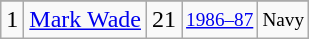<table class="wikitable">
<tr>
</tr>
<tr>
<td>1</td>
<td><a href='#'>Mark Wade</a></td>
<td>21</td>
<td style="font-size:80%;"><a href='#'>1986–87</a></td>
<td style="font-size:80%;">Navy</td>
</tr>
</table>
